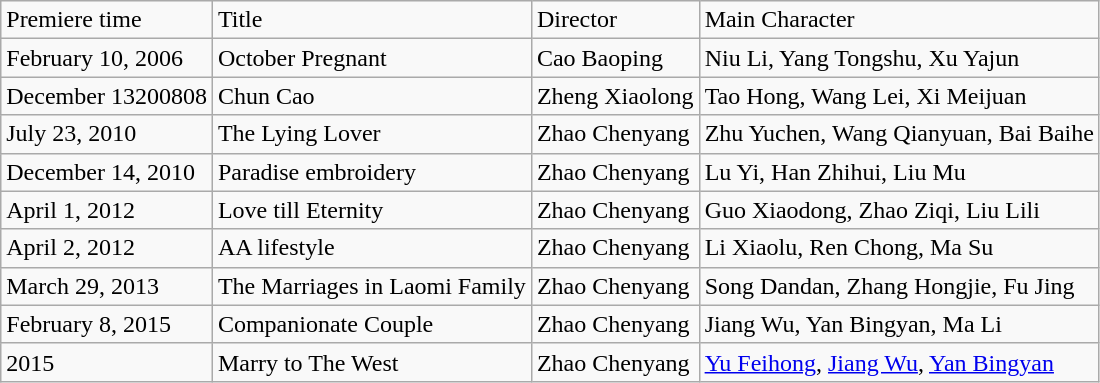<table class="wikitable">
<tr>
<td>Premiere time</td>
<td>Title</td>
<td>Director</td>
<td>Main Character</td>
</tr>
<tr>
<td>February 10, 2006</td>
<td>October Pregnant</td>
<td>Cao Baoping</td>
<td>Niu  Li, Yang Tongshu, Xu Yajun</td>
</tr>
<tr>
<td>December 13200808</td>
<td>Chun Cao</td>
<td>Zheng Xiaolong</td>
<td>Tao Hong, Wang Lei, Xi Meijuan</td>
</tr>
<tr>
<td>July 23, 2010</td>
<td>The Lying Lover</td>
<td>Zhao Chenyang</td>
<td>Zhu Yuchen, Wang Qianyuan, Bai Baihe</td>
</tr>
<tr>
<td>December 14, 2010</td>
<td>Paradise embroidery</td>
<td>Zhao Chenyang</td>
<td>Lu Yi, Han Zhihui, Liu Mu</td>
</tr>
<tr>
<td>April 1, 2012</td>
<td>Love till Eternity</td>
<td>Zhao Chenyang</td>
<td>Guo Xiaodong, Zhao Ziqi, Liu Lili</td>
</tr>
<tr>
<td>April 2, 2012</td>
<td>AA lifestyle</td>
<td>Zhao Chenyang</td>
<td>Li Xiaolu, Ren Chong, Ma Su</td>
</tr>
<tr>
<td>March 29, 2013</td>
<td>The Marriages in Laomi  Family</td>
<td>Zhao Chenyang</td>
<td>Song Dandan, Zhang Hongjie, Fu Jing</td>
</tr>
<tr>
<td>February 8, 2015</td>
<td>Companionate Couple</td>
<td>Zhao Chenyang</td>
<td>Jiang Wu, Yan Bingyan, Ma Li</td>
</tr>
<tr>
<td>2015</td>
<td>Marry to The West</td>
<td>Zhao Chenyang</td>
<td><a href='#'>Yu Feihong</a>, <a href='#'>Jiang Wu</a>, <a href='#'>Yan Bingyan</a></td>
</tr>
</table>
